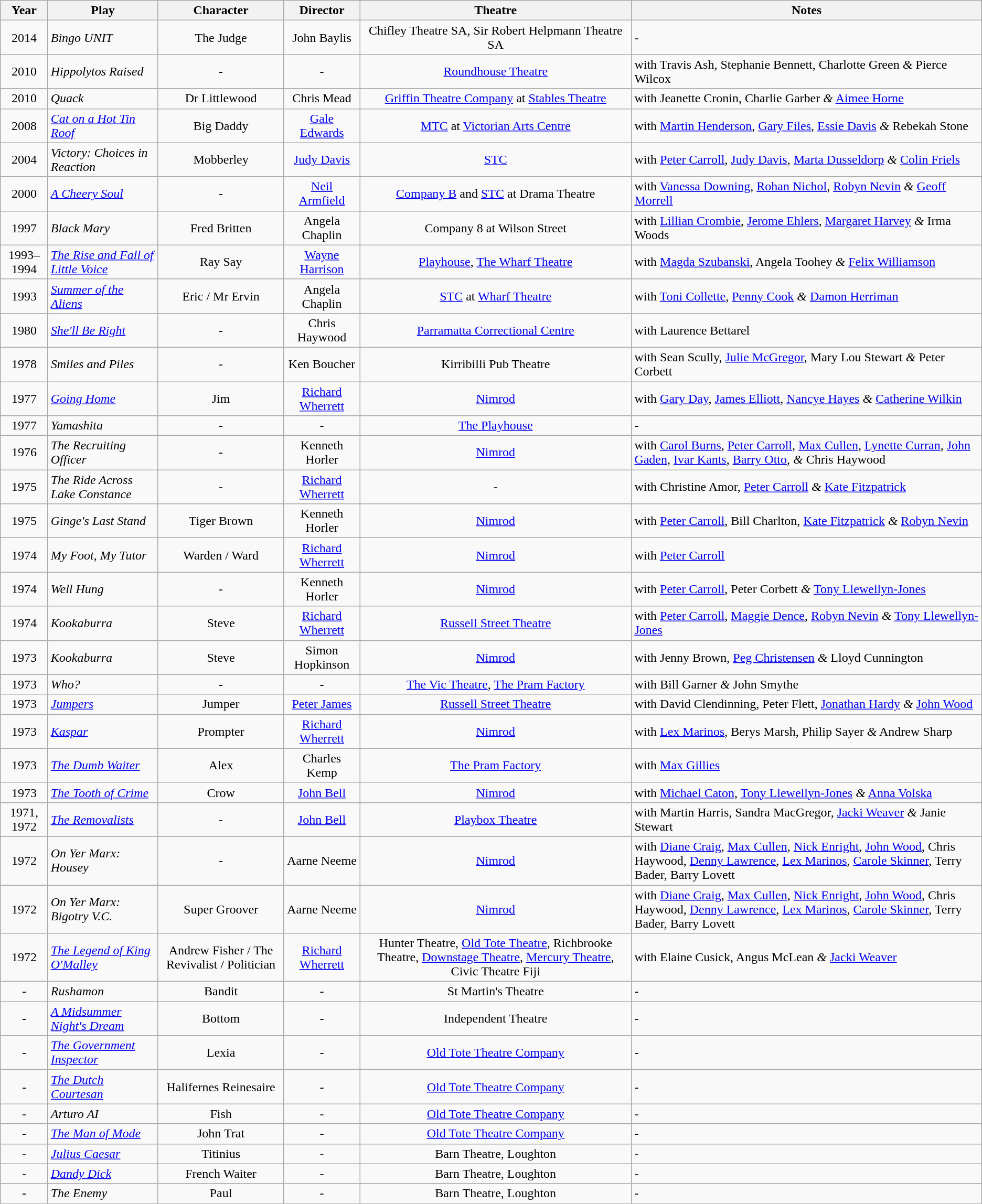<table class="wikitable">
<tr>
<th>Year</th>
<th>Play</th>
<th>Character</th>
<th>Director</th>
<th>Theatre</th>
<th>Notes</th>
</tr>
<tr>
<td rowspan="1" align="center">2014</td>
<td><em>Bingo UNIT</em></td>
<td rowspan="1" align="center">The Judge</td>
<td rowspan="1" align="center">John Baylis</td>
<td rowspan="1" align="center">Chifley Theatre SA, Sir Robert Helpmann Theatre SA</td>
<td>-</td>
</tr>
<tr>
<td rowspan="1" align="center">2010</td>
<td><em>Hippolytos Raised</em></td>
<td rowspan="1" align="center">-</td>
<td rowspan="1" align="center">-</td>
<td rowspan="1" align="center"><a href='#'>Roundhouse Theatre</a></td>
<td>with Travis Ash, Stephanie Bennett, Charlotte Green <em>&</em> Pierce Wilcox</td>
</tr>
<tr>
<td rowspan="1" align="center">2010</td>
<td><em>Quack</em></td>
<td rowspan="1" align="center">Dr Littlewood</td>
<td rowspan="1" align="center">Chris Mead</td>
<td rowspan="1" align="center"><a href='#'>Griffin Theatre Company</a> at <a href='#'>Stables Theatre</a></td>
<td>with Jeanette Cronin, Charlie Garber <em>&</em> <a href='#'>Aimee Horne</a></td>
</tr>
<tr>
<td rowspan="1" align="center">2008</td>
<td><em><a href='#'>Cat on a Hot Tin Roof</a></em></td>
<td rowspan="1" align="center">Big Daddy</td>
<td rowspan="1" align="center"><a href='#'>Gale Edwards</a></td>
<td rowspan="1" align="center"><a href='#'>MTC</a> at <a href='#'>Victorian Arts Centre</a></td>
<td>with <a href='#'>Martin Henderson</a>, <a href='#'>Gary Files</a>, <a href='#'>Essie Davis</a> <em>&</em> Rebekah Stone</td>
</tr>
<tr>
<td rowspan="1" align="center">2004</td>
<td><em>Victory: Choices in Reaction</em></td>
<td rowspan="1" align="center">Mobberley</td>
<td rowspan="1" align="center"><a href='#'>Judy Davis</a></td>
<td rowspan="1" align="center"><a href='#'>STC</a></td>
<td>with <a href='#'>Peter Carroll</a>, <a href='#'>Judy Davis</a>, <a href='#'>Marta Dusseldorp</a> <em>&</em> <a href='#'>Colin Friels</a></td>
</tr>
<tr>
<td align="center">2000</td>
<td><em><a href='#'>A Cheery Soul</a></em></td>
<td align="center">-</td>
<td align="center"><a href='#'>Neil Armfield</a></td>
<td align="center"><a href='#'>Company B</a> and <a href='#'>STC</a> at Drama Theatre</td>
<td>with <a href='#'>Vanessa Downing</a>, <a href='#'>Rohan Nichol</a>, <a href='#'>Robyn Nevin</a> <em>&</em> <a href='#'>Geoff Morrell</a></td>
</tr>
<tr>
<td rowspan="1" align="center">1997</td>
<td><em>Black Mary</em></td>
<td rowspan="1" align="center">Fred Britten</td>
<td rowspan="1" align="center">Angela Chaplin</td>
<td rowspan="1" align="center">Company 8 at Wilson Street</td>
<td>with <a href='#'>Lillian Crombie</a>, <a href='#'>Jerome Ehlers</a>, <a href='#'>Margaret Harvey</a> <em>&</em> Irma Woods</td>
</tr>
<tr>
<td rowspan="1" align="center">1993–1994</td>
<td><em><a href='#'>The Rise and Fall of Little Voice</a></em></td>
<td rowspan="1" align="center">Ray Say</td>
<td rowspan="1" align="center"><a href='#'>Wayne Harrison</a></td>
<td rowspan="1" align="center"><a href='#'>Playhouse</a>, <a href='#'>The Wharf Theatre</a></td>
<td>with <a href='#'>Magda Szubanski</a>, Angela Toohey <em>&</em> <a href='#'>Felix Williamson</a></td>
</tr>
<tr>
<td rowspan="1" align="center">1993</td>
<td><em><a href='#'>Summer of the Aliens</a></em></td>
<td rowspan="1" align="center">Eric / Mr Ervin</td>
<td rowspan="1" align="center">Angela Chaplin</td>
<td rowspan="1" align="center"><a href='#'>STC</a> at <a href='#'>Wharf Theatre</a></td>
<td>with <a href='#'>Toni Collette</a>, <a href='#'>Penny Cook</a> <em>&</em> <a href='#'>Damon Herriman</a></td>
</tr>
<tr>
<td rowspan="1" align="center">1980</td>
<td><em><a href='#'>She'll Be Right</a></em></td>
<td rowspan="1" align="center">-</td>
<td rowspan="1" align="center">Chris Haywood</td>
<td rowspan="1" align="center"><a href='#'>Parramatta Correctional Centre</a></td>
<td>with Laurence Bettarel</td>
</tr>
<tr>
<td rowspan="1" align="center">1978</td>
<td><em>Smiles and Piles</em></td>
<td rowspan="1" align="center">-</td>
<td rowspan="1" align="center">Ken Boucher</td>
<td rowspan="1" align="center">Kirribilli Pub Theatre</td>
<td>with Sean Scully, <a href='#'>Julie McGregor</a>, Mary Lou Stewart <em>&</em> Peter Corbett</td>
</tr>
<tr>
<td rowspan="1" align="center">1977</td>
<td><em><a href='#'>Going Home</a></em></td>
<td rowspan="1" align="center">Jim</td>
<td rowspan="1" align="center"><a href='#'>Richard Wherrett</a></td>
<td rowspan="1" align="center"><a href='#'>Nimrod</a></td>
<td>with <a href='#'>Gary Day</a>, <a href='#'>James Elliott</a>, <a href='#'>Nancye Hayes</a> <em>&</em> <a href='#'>Catherine Wilkin</a></td>
</tr>
<tr>
<td rowspan="1" align="center">1977</td>
<td><em>Yamashita</em></td>
<td rowspan="1" align="center">-</td>
<td rowspan="1" align="center">-</td>
<td rowspan="1" align="center"><a href='#'>The Playhouse</a></td>
<td>-</td>
</tr>
<tr>
<td rowspan="1" align="center">1976</td>
<td><em>The Recruiting Officer</em></td>
<td rowspan="1" align="center">-</td>
<td rowspan="1" align="center">Kenneth Horler</td>
<td rowspan="1" align="center"><a href='#'>Nimrod</a></td>
<td>with <a href='#'>Carol Burns</a>, <a href='#'>Peter Carroll</a>, <a href='#'>Max Cullen</a>, <a href='#'>Lynette Curran</a>, <a href='#'>John Gaden</a>, <a href='#'>Ivar Kants</a>, <a href='#'>Barry Otto</a>, <em>&</em> Chris Haywood</td>
</tr>
<tr>
<td rowspan="1" align="center">1975</td>
<td><em>The Ride Across Lake Constance</em></td>
<td rowspan="1" align="center">-</td>
<td rowspan="1" align="center"><a href='#'>Richard Wherrett</a></td>
<td rowspan="1" align="center">-</td>
<td>with Christine Amor, <a href='#'>Peter Carroll</a> <em>&</em> <a href='#'>Kate Fitzpatrick</a></td>
</tr>
<tr>
<td rowspan="1" align="center">1975</td>
<td><em>Ginge's Last Stand</em></td>
<td rowspan="1" align="center">Tiger Brown</td>
<td rowspan="1" align="center">Kenneth Horler</td>
<td rowspan="1" align="center"><a href='#'>Nimrod</a></td>
<td>with <a href='#'>Peter Carroll</a>, Bill Charlton, <a href='#'>Kate Fitzpatrick</a> <em>&</em> <a href='#'>Robyn Nevin</a></td>
</tr>
<tr>
<td rowspan="1" align="center">1974</td>
<td><em>My Foot, My Tutor</em></td>
<td rowspan="1" align="center">Warden / Ward</td>
<td rowspan="1" align="center"><a href='#'>Richard Wherrett</a></td>
<td rowspan="1" align="center"><a href='#'>Nimrod</a></td>
<td>with <a href='#'>Peter Carroll</a></td>
</tr>
<tr>
<td rowspan="1" align="center">1974</td>
<td><em>Well Hung</em></td>
<td rowspan="1" align="center">-</td>
<td rowspan="1" align="center">Kenneth Horler</td>
<td rowspan="1" align="center"><a href='#'>Nimrod</a></td>
<td>with <a href='#'>Peter Carroll</a>, Peter Corbett <em>&</em> <a href='#'>Tony Llewellyn-Jones</a></td>
</tr>
<tr>
<td rowspan="1" align="center">1974</td>
<td><em>Kookaburra</em></td>
<td rowspan="1" align="center">Steve</td>
<td rowspan="1" align="center"><a href='#'>Richard Wherrett</a></td>
<td rowspan="1" align="center"><a href='#'>Russell Street Theatre</a></td>
<td>with <a href='#'>Peter Carroll</a>, <a href='#'>Maggie Dence</a>, <a href='#'>Robyn Nevin</a> <em>&</em> <a href='#'>Tony Llewellyn-Jones</a></td>
</tr>
<tr>
<td rowspan="1" align="center">1973</td>
<td><em>Kookaburra</em></td>
<td rowspan="1" align="center">Steve</td>
<td rowspan="1" align="center">Simon Hopkinson</td>
<td rowspan="1" align="center"><a href='#'>Nimrod</a></td>
<td>with Jenny Brown, <a href='#'>Peg Christensen</a> <em>&</em> Lloyd Cunnington</td>
</tr>
<tr>
<td rowspan="1" align="center">1973</td>
<td><em>Who?</em></td>
<td rowspan="1" align="center">-</td>
<td rowspan="1" align="center">-</td>
<td rowspan="1" align="center"><a href='#'>The Vic Theatre</a>, <a href='#'>The Pram Factory</a></td>
<td>with Bill Garner <em>&</em> John Smythe</td>
</tr>
<tr>
<td rowspan="1" align="center">1973</td>
<td><em><a href='#'>Jumpers</a></em></td>
<td rowspan="1" align="center">Jumper</td>
<td rowspan="1" align="center"><a href='#'>Peter James</a></td>
<td rowspan="1" align="center"><a href='#'>Russell Street Theatre</a></td>
<td>with David Clendinning, Peter Flett, <a href='#'>Jonathan Hardy</a> <em>&</em> <a href='#'>John Wood</a></td>
</tr>
<tr>
<td rowspan="1" align="center">1973</td>
<td><em><a href='#'>Kaspar</a></em></td>
<td rowspan="1" align="center">Prompter</td>
<td rowspan="1" align="center"><a href='#'>Richard Wherrett</a></td>
<td rowspan="1" align="center"><a href='#'>Nimrod</a></td>
<td>with <a href='#'>Lex Marinos</a>, Berys Marsh, Philip Sayer <em>&</em> Andrew Sharp</td>
</tr>
<tr>
<td rowspan="1" align="center">1973</td>
<td><em><a href='#'>The Dumb Waiter</a></em></td>
<td rowspan="1" align="center">Alex</td>
<td rowspan="1" align="center">Charles Kemp</td>
<td rowspan="1" align="center"><a href='#'>The Pram Factory</a></td>
<td>with <a href='#'>Max Gillies</a></td>
</tr>
<tr>
<td rowspan="1" align="center">1973</td>
<td><em><a href='#'>The Tooth of Crime</a></em></td>
<td rowspan="1" align="center">Crow</td>
<td rowspan="1" align="center"><a href='#'>John Bell</a></td>
<td rowspan="1" align="center"><a href='#'>Nimrod</a></td>
<td>with <a href='#'>Michael Caton</a>, <a href='#'>Tony Llewellyn-Jones</a> <em>&</em> <a href='#'>Anna Volska</a></td>
</tr>
<tr>
<td rowspan="1" align="center">1971, 1972</td>
<td><em><a href='#'>The Removalists</a></em></td>
<td rowspan="1" align="center">-</td>
<td rowspan="1" align="center"><a href='#'>John Bell</a></td>
<td rowspan="1" align="center"><a href='#'>Playbox Theatre</a></td>
<td>with Martin Harris, Sandra MacGregor, <a href='#'>Jacki Weaver</a> <em>&</em> Janie Stewart</td>
</tr>
<tr>
<td rowspan="1" align="center">1972</td>
<td><em>On Yer Marx: Housey</em></td>
<td rowspan="1" align="center">-</td>
<td rowspan="1" align="center">Aarne Neeme</td>
<td rowspan="1" align="center"><a href='#'>Nimrod</a></td>
<td>with <a href='#'>Diane Craig</a>, <a href='#'>Max Cullen</a>, <a href='#'>Nick Enright</a>, <a href='#'>John Wood</a>, Chris Haywood, <a href='#'>Denny Lawrence</a>, <a href='#'>Lex Marinos</a>, <a href='#'>Carole Skinner</a>, Terry Bader, Barry Lovett</td>
</tr>
<tr>
<td rowspan="1" align="center">1972</td>
<td><em>On Yer Marx: Bigotry V.C.</em></td>
<td rowspan="1" align="center">Super Groover</td>
<td rowspan="1" align="center">Aarne Neeme</td>
<td rowspan="1" align="center"><a href='#'>Nimrod</a></td>
<td>with <a href='#'>Diane Craig</a>, <a href='#'>Max Cullen</a>, <a href='#'>Nick Enright</a>, <a href='#'>John Wood</a>, Chris Haywood, <a href='#'>Denny Lawrence</a>, <a href='#'>Lex Marinos</a>, <a href='#'>Carole Skinner</a>, Terry Bader, Barry Lovett</td>
</tr>
<tr>
<td rowspan="1" align="center">1972</td>
<td><em><a href='#'>The Legend of King O'Malley</a></em></td>
<td rowspan="1" align="center">Andrew Fisher / The Revivalist / Politician</td>
<td rowspan="1" align="center"><a href='#'>Richard Wherrett</a></td>
<td rowspan="1" align="center">Hunter Theatre, <a href='#'>Old Tote Theatre</a>, Richbrooke Theatre, <a href='#'>Downstage Theatre</a>, <a href='#'>Mercury Theatre</a>, Civic Theatre Fiji</td>
<td>with Elaine Cusick, Angus McLean <em>&</em> <a href='#'>Jacki Weaver</a></td>
</tr>
<tr>
<td rowspan="1" align="center">-</td>
<td><em>Rushamon</em></td>
<td rowspan="1" align="center">Bandit</td>
<td rowspan="1" align="center">-</td>
<td rowspan="1" align="center">St Martin's Theatre</td>
<td>-</td>
</tr>
<tr>
<td rowspan="1" align="center">-</td>
<td><em><a href='#'>A Midsummer Night's Dream</a></em></td>
<td rowspan="1" align="center">Bottom</td>
<td rowspan="1" align="center">-</td>
<td rowspan="1" align="center">Independent Theatre</td>
<td>-</td>
</tr>
<tr>
<td rowspan="1" align="center">-</td>
<td><em><a href='#'>The Government Inspector</a></em></td>
<td rowspan="1" align="center">Lexia</td>
<td rowspan="1" align="center">-</td>
<td rowspan="1" align="center"><a href='#'>Old Tote Theatre Company</a></td>
<td>-</td>
</tr>
<tr>
<td rowspan="1" align="center">-</td>
<td><em><a href='#'>The Dutch Courtesan</a></em></td>
<td rowspan="1" align="center">Halifernes Reinesaire</td>
<td rowspan="1" align="center">-</td>
<td rowspan="1" align="center"><a href='#'>Old Tote Theatre Company</a></td>
<td>-</td>
</tr>
<tr>
<td rowspan="1" align="center">-</td>
<td><em>Arturo AI</em></td>
<td rowspan="1" align="center">Fish</td>
<td rowspan="1" align="center">-</td>
<td rowspan="1" align="center"><a href='#'>Old Tote Theatre Company</a></td>
<td>-</td>
</tr>
<tr>
<td rowspan="1" align="center">-</td>
<td><em><a href='#'>The Man of Mode</a></em></td>
<td rowspan="1" align="center">John Trat</td>
<td rowspan="1" align="center">-</td>
<td rowspan="1" align="center"><a href='#'>Old Tote Theatre Company</a></td>
<td>-</td>
</tr>
<tr>
<td rowspan="1" align="center">-</td>
<td><em><a href='#'>Julius Caesar</a></em></td>
<td rowspan="1" align="center">Titinius</td>
<td rowspan="1" align="center">-</td>
<td rowspan="1" align="center">Barn Theatre, Loughton</td>
<td>-</td>
</tr>
<tr>
<td rowspan="1" align="center">-</td>
<td><em><a href='#'>Dandy Dick</a></em></td>
<td rowspan="1" align="center">French Waiter</td>
<td rowspan="1" align="center">-</td>
<td rowspan="1" align="center">Barn Theatre, Loughton</td>
<td>-</td>
</tr>
<tr>
<td rowspan="1" align="center">-</td>
<td><em>The Enemy</em></td>
<td rowspan="1" align="center">Paul</td>
<td rowspan="1" align="center">-</td>
<td rowspan="1" align="center">Barn Theatre, Loughton</td>
<td>-</td>
</tr>
</table>
